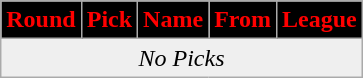<table class="wikitable">
<tr>
<th style="background:#000; color:red; text-align:center;">Round</th>
<th style="background:#000; color:red; text-align:center;">Pick</th>
<th style="background:#000; color:red; text-align:center;">Name</th>
<th style="background:#000; color:red; text-align:center;">From</th>
<th style="background:#000; color:red; text-align:center;">League</th>
</tr>
<tr>
<td colspan="5"  style="text-align:center; background:#efefef;"><em>No Picks</em></td>
</tr>
</table>
